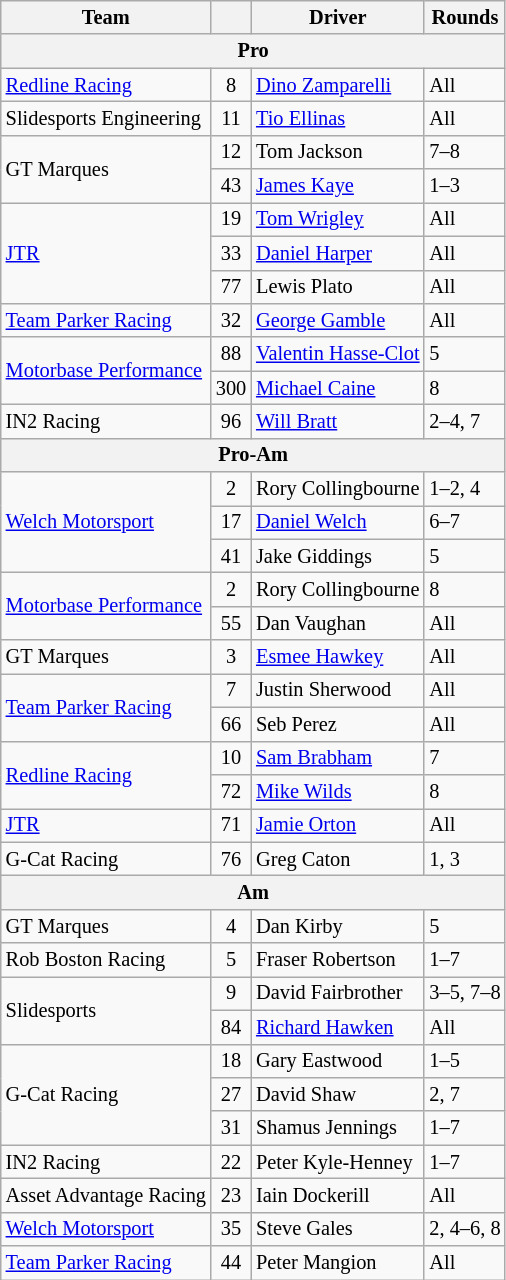<table class="wikitable" style="font-size: 85%;">
<tr>
<th>Team</th>
<th></th>
<th>Driver</th>
<th>Rounds</th>
</tr>
<tr>
<th colspan=5>Pro</th>
</tr>
<tr>
<td><a href='#'>Redline Racing</a></td>
<td align=center>8</td>
<td> <a href='#'>Dino Zamparelli</a></td>
<td>All</td>
</tr>
<tr>
<td>Slidesports Engineering</td>
<td align=center>11</td>
<td> <a href='#'>Tio Ellinas</a></td>
<td>All</td>
</tr>
<tr>
<td rowspan=2>GT Marques</td>
<td align=center>12</td>
<td> Tom Jackson</td>
<td>7–8</td>
</tr>
<tr>
<td align=center>43</td>
<td> <a href='#'>James Kaye</a></td>
<td>1–3</td>
</tr>
<tr>
<td rowspan=3><a href='#'>JTR</a></td>
<td align=center>19</td>
<td> <a href='#'>Tom Wrigley</a></td>
<td>All</td>
</tr>
<tr>
<td align=center>33</td>
<td> <a href='#'>Daniel Harper</a></td>
<td>All</td>
</tr>
<tr>
<td align=center>77</td>
<td> Lewis Plato</td>
<td>All</td>
</tr>
<tr>
<td><a href='#'>Team Parker Racing</a></td>
<td align=center>32</td>
<td> <a href='#'>George Gamble</a></td>
<td>All</td>
</tr>
<tr>
<td rowspan=2><a href='#'>Motorbase Performance</a></td>
<td align=center>88</td>
<td> <a href='#'>Valentin Hasse-Clot</a></td>
<td>5</td>
</tr>
<tr>
<td align=center>300</td>
<td> <a href='#'>Michael Caine</a></td>
<td>8</td>
</tr>
<tr>
<td>IN2 Racing</td>
<td align=center>96</td>
<td> <a href='#'>Will Bratt</a></td>
<td>2–4, 7</td>
</tr>
<tr>
<th colspan=5>Pro-Am</th>
</tr>
<tr>
<td rowspan=3><a href='#'>Welch Motorsport</a></td>
<td align=center>2</td>
<td nowrap> Rory Collingbourne</td>
<td>1–2, 4</td>
</tr>
<tr>
<td align=center>17</td>
<td> <a href='#'>Daniel Welch</a></td>
<td>6–7</td>
</tr>
<tr>
<td align=center>41</td>
<td> Jake Giddings</td>
<td>5</td>
</tr>
<tr>
<td rowspan="2"><a href='#'>Motorbase Performance</a></td>
<td align=center>2</td>
<td> Rory Collingbourne</td>
<td>8</td>
</tr>
<tr>
<td align=center>55</td>
<td> Dan Vaughan</td>
<td>All</td>
</tr>
<tr>
<td>GT Marques</td>
<td align=center>3</td>
<td> <a href='#'>Esmee Hawkey</a></td>
<td>All</td>
</tr>
<tr>
<td rowspan=2><a href='#'>Team Parker Racing</a></td>
<td align=center>7</td>
<td> Justin Sherwood</td>
<td>All</td>
</tr>
<tr>
<td align=center>66</td>
<td> Seb Perez</td>
<td>All</td>
</tr>
<tr>
<td rowspan=2><a href='#'>Redline Racing</a></td>
<td align=center>10</td>
<td> <a href='#'>Sam Brabham</a></td>
<td>7</td>
</tr>
<tr>
<td align=center>72</td>
<td> <a href='#'>Mike Wilds</a></td>
<td>8</td>
</tr>
<tr>
<td><a href='#'>JTR</a></td>
<td align=center>71</td>
<td> <a href='#'>Jamie Orton</a></td>
<td>All</td>
</tr>
<tr>
<td>G-Cat Racing</td>
<td align=center>76</td>
<td> Greg Caton</td>
<td>1, 3</td>
</tr>
<tr>
<th colspan=5>Am</th>
</tr>
<tr>
<td>GT Marques</td>
<td align=center>4</td>
<td> Dan Kirby</td>
<td>5</td>
</tr>
<tr>
<td>Rob Boston Racing</td>
<td align=center>5</td>
<td> Fraser Robertson</td>
<td>1–7</td>
</tr>
<tr>
<td rowspan=2>Slidesports</td>
<td align=center>9</td>
<td> David Fairbrother</td>
<td>3–5, 7–8</td>
</tr>
<tr>
<td align=center>84</td>
<td> <a href='#'>Richard Hawken</a></td>
<td>All</td>
</tr>
<tr>
<td rowspan=3>G-Cat Racing</td>
<td align=center>18</td>
<td> Gary Eastwood</td>
<td>1–5</td>
</tr>
<tr>
<td align=center>27</td>
<td> David Shaw</td>
<td>2, 7</td>
</tr>
<tr>
<td align=center>31</td>
<td> Shamus Jennings</td>
<td>1–7</td>
</tr>
<tr>
<td>IN2 Racing</td>
<td align=center>22</td>
<td> Peter Kyle-Henney</td>
<td>1–7</td>
</tr>
<tr>
<td>Asset Advantage Racing</td>
<td align=center>23</td>
<td> Iain Dockerill</td>
<td>All</td>
</tr>
<tr>
<td><a href='#'>Welch Motorsport</a></td>
<td align=center>35</td>
<td> Steve Gales</td>
<td>2, 4–6, 8</td>
</tr>
<tr>
<td><a href='#'>Team Parker Racing</a></td>
<td align=center>44</td>
<td> Peter Mangion</td>
<td>All</td>
</tr>
</table>
